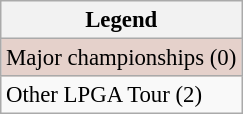<table class="wikitable" style="font-size:95%;">
<tr>
<th>Legend</th>
</tr>
<tr style="background:#e5d1cb;">
<td>Major championships (0)</td>
</tr>
<tr>
<td>Other LPGA Tour (2)</td>
</tr>
</table>
